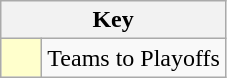<table class=wikitable>
<tr>
<th colspan=2>Key</th>
</tr>
<tr>
<td style="background:#ffc; width:20px;"></td>
<td align=left>Teams to Playoffs</td>
</tr>
</table>
